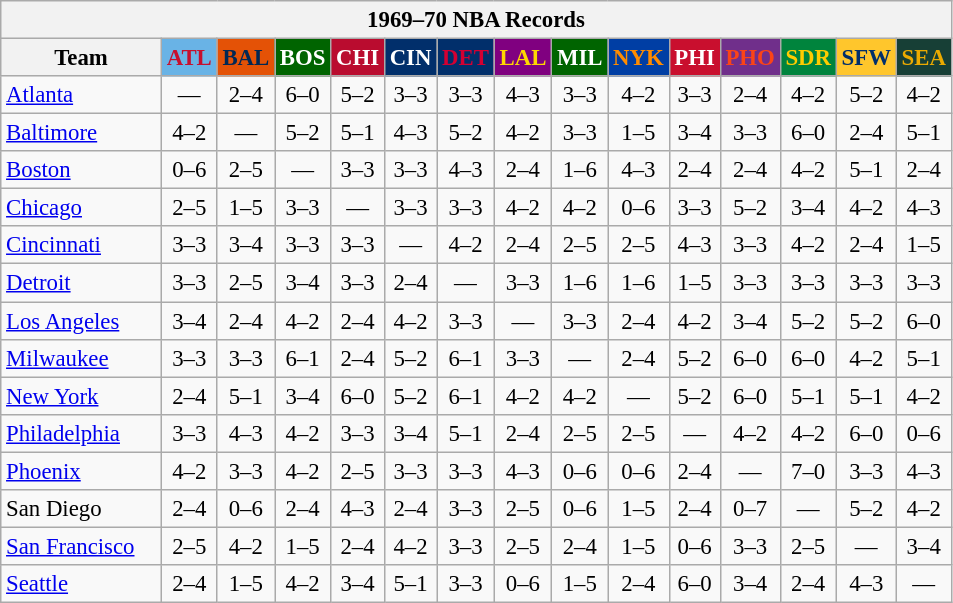<table class="wikitable" style="font-size:95%; text-align:center;">
<tr>
<th colspan=15>1969–70 NBA Records</th>
</tr>
<tr>
<th width=100>Team</th>
<th style="background:#69B3E6;color:#C70F2E;width=35">ATL</th>
<th style="background:#E45206;color:#012854;width=35">BAL</th>
<th style="background:#006400;color:#FFFFFF;width=35">BOS</th>
<th style="background:#BA0C2F;color:#FFFFFF;width=35">CHI</th>
<th style="background:#012F6B;color:#FFFFFF;width=35">CIN</th>
<th style="background:#012F6B;color:#D40032;width=35">DET</th>
<th style="background:#800080;color:#FFD700;width=35">LAL</th>
<th style="background:#006400;color:#FFFFFF;width=35">MIL</th>
<th style="background:#003EA4;color:#FF8C00;width=35">NYK</th>
<th style="background:#C90F2E;color:#FFFFFF;width=35">PHI</th>
<th style="background:#702F8B;color:#FA4417;width=35">PHO</th>
<th style="background:#00843D;color:#FFCC00;width=35">SDR</th>
<th style="background:#FFC62C;color:#012F6B;width=35">SFW</th>
<th style="background:#173F36;color:#EBAA00;width=35">SEA</th>
</tr>
<tr>
<td style="text-align:left;"><a href='#'>Atlanta</a></td>
<td>—</td>
<td>2–4</td>
<td>6–0</td>
<td>5–2</td>
<td>3–3</td>
<td>3–3</td>
<td>4–3</td>
<td>3–3</td>
<td>4–2</td>
<td>3–3</td>
<td>2–4</td>
<td>4–2</td>
<td>5–2</td>
<td>4–2</td>
</tr>
<tr>
<td style="text-align:left;"><a href='#'>Baltimore</a></td>
<td>4–2</td>
<td>—</td>
<td>5–2</td>
<td>5–1</td>
<td>4–3</td>
<td>5–2</td>
<td>4–2</td>
<td>3–3</td>
<td>1–5</td>
<td>3–4</td>
<td>3–3</td>
<td>6–0</td>
<td>2–4</td>
<td>5–1</td>
</tr>
<tr>
<td style="text-align:left;"><a href='#'>Boston</a></td>
<td>0–6</td>
<td>2–5</td>
<td>—</td>
<td>3–3</td>
<td>3–3</td>
<td>4–3</td>
<td>2–4</td>
<td>1–6</td>
<td>4–3</td>
<td>2–4</td>
<td>2–4</td>
<td>4–2</td>
<td>5–1</td>
<td>2–4</td>
</tr>
<tr>
<td style="text-align:left;"><a href='#'>Chicago</a></td>
<td>2–5</td>
<td>1–5</td>
<td>3–3</td>
<td>—</td>
<td>3–3</td>
<td>3–3</td>
<td>4–2</td>
<td>4–2</td>
<td>0–6</td>
<td>3–3</td>
<td>5–2</td>
<td>3–4</td>
<td>4–2</td>
<td>4–3</td>
</tr>
<tr>
<td style="text-align:left;"><a href='#'>Cincinnati</a></td>
<td>3–3</td>
<td>3–4</td>
<td>3–3</td>
<td>3–3</td>
<td>—</td>
<td>4–2</td>
<td>2–4</td>
<td>2–5</td>
<td>2–5</td>
<td>4–3</td>
<td>3–3</td>
<td>4–2</td>
<td>2–4</td>
<td>1–5</td>
</tr>
<tr>
<td style="text-align:left;"><a href='#'>Detroit</a></td>
<td>3–3</td>
<td>2–5</td>
<td>3–4</td>
<td>3–3</td>
<td>2–4</td>
<td>—</td>
<td>3–3</td>
<td>1–6</td>
<td>1–6</td>
<td>1–5</td>
<td>3–3</td>
<td>3–3</td>
<td>3–3</td>
<td>3–3</td>
</tr>
<tr>
<td style="text-align:left;"><a href='#'>Los Angeles</a></td>
<td>3–4</td>
<td>2–4</td>
<td>4–2</td>
<td>2–4</td>
<td>4–2</td>
<td>3–3</td>
<td>—</td>
<td>3–3</td>
<td>2–4</td>
<td>4–2</td>
<td>3–4</td>
<td>5–2</td>
<td>5–2</td>
<td>6–0</td>
</tr>
<tr>
<td style="text-align:left;"><a href='#'>Milwaukee</a></td>
<td>3–3</td>
<td>3–3</td>
<td>6–1</td>
<td>2–4</td>
<td>5–2</td>
<td>6–1</td>
<td>3–3</td>
<td>—</td>
<td>2–4</td>
<td>5–2</td>
<td>6–0</td>
<td>6–0</td>
<td>4–2</td>
<td>5–1</td>
</tr>
<tr>
<td style="text-align:left;"><a href='#'>New York</a></td>
<td>2–4</td>
<td>5–1</td>
<td>3–4</td>
<td>6–0</td>
<td>5–2</td>
<td>6–1</td>
<td>4–2</td>
<td>4–2</td>
<td>—</td>
<td>5–2</td>
<td>6–0</td>
<td>5–1</td>
<td>5–1</td>
<td>4–2</td>
</tr>
<tr>
<td style="text-align:left;"><a href='#'>Philadelphia</a></td>
<td>3–3</td>
<td>4–3</td>
<td>4–2</td>
<td>3–3</td>
<td>3–4</td>
<td>5–1</td>
<td>2–4</td>
<td>2–5</td>
<td>2–5</td>
<td>—</td>
<td>4–2</td>
<td>4–2</td>
<td>6–0</td>
<td>0–6</td>
</tr>
<tr>
<td style="text-align:left;"><a href='#'>Phoenix</a></td>
<td>4–2</td>
<td>3–3</td>
<td>4–2</td>
<td>2–5</td>
<td>3–3</td>
<td>3–3</td>
<td>4–3</td>
<td>0–6</td>
<td>0–6</td>
<td>2–4</td>
<td>—</td>
<td>7–0</td>
<td>3–3</td>
<td>4–3</td>
</tr>
<tr>
<td style="text-align:left;">San Diego</td>
<td>2–4</td>
<td>0–6</td>
<td>2–4</td>
<td>4–3</td>
<td>2–4</td>
<td>3–3</td>
<td>2–5</td>
<td>0–6</td>
<td>1–5</td>
<td>2–4</td>
<td>0–7</td>
<td>—</td>
<td>5–2</td>
<td>4–2</td>
</tr>
<tr>
<td style="text-align:left;"><a href='#'>San Francisco</a></td>
<td>2–5</td>
<td>4–2</td>
<td>1–5</td>
<td>2–4</td>
<td>4–2</td>
<td>3–3</td>
<td>2–5</td>
<td>2–4</td>
<td>1–5</td>
<td>0–6</td>
<td>3–3</td>
<td>2–5</td>
<td>—</td>
<td>3–4</td>
</tr>
<tr>
<td style="text-align:left;"><a href='#'>Seattle</a></td>
<td>2–4</td>
<td>1–5</td>
<td>4–2</td>
<td>3–4</td>
<td>5–1</td>
<td>3–3</td>
<td>0–6</td>
<td>1–5</td>
<td>2–4</td>
<td>6–0</td>
<td>3–4</td>
<td>2–4</td>
<td>4–3</td>
<td>—</td>
</tr>
</table>
